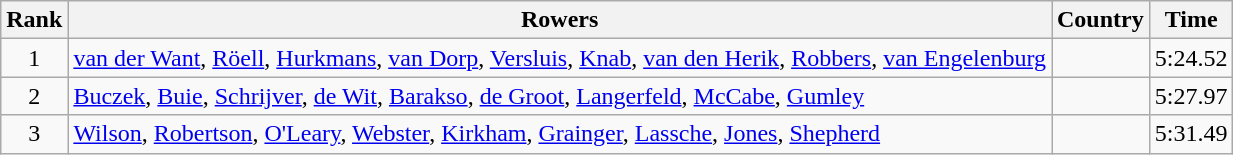<table class="wikitable" style="text-align:center">
<tr>
<th>Rank</th>
<th>Rowers</th>
<th>Country</th>
<th>Time</th>
</tr>
<tr>
<td>1</td>
<td align="left"><a href='#'>van der Want</a>, <a href='#'>Röell</a>, <a href='#'>Hurkmans</a>, <a href='#'>van Dorp</a>, <a href='#'>Versluis</a>, <a href='#'>Knab</a>, <a href='#'>van den Herik</a>, <a href='#'>Robbers</a>, <a href='#'>van Engelenburg</a></td>
<td align="left"></td>
<td>5:24.52</td>
</tr>
<tr>
<td>2</td>
<td align="left"><a href='#'>Buczek</a>, <a href='#'>Buie</a>, <a href='#'>Schrijver</a>, <a href='#'>de Wit</a>, <a href='#'>Barakso</a>, <a href='#'>de Groot</a>, <a href='#'>Langerfeld</a>, <a href='#'>McCabe</a>, <a href='#'>Gumley</a></td>
<td align="left"></td>
<td>5:27.97</td>
</tr>
<tr>
<td>3</td>
<td align="left"><a href='#'>Wilson</a>, <a href='#'>Robertson</a>, <a href='#'>O'Leary</a>, <a href='#'>Webster</a>, <a href='#'>Kirkham</a>, <a href='#'>Grainger</a>, <a href='#'>Lassche</a>, <a href='#'>Jones</a>, <a href='#'>Shepherd</a></td>
<td align="left"></td>
<td>5:31.49</td>
</tr>
</table>
